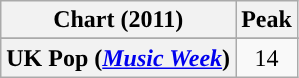<table class="wikitable plainrowheaders">
<tr>
<th scope="col">Chart (2011)</th>
<th scope="col">Peak</th>
</tr>
<tr>
</tr>
<tr>
<th scope="row">UK Pop (<em><a href='#'>Music Week</a></em>)</th>
<td align="center">14</td>
</tr>
</table>
